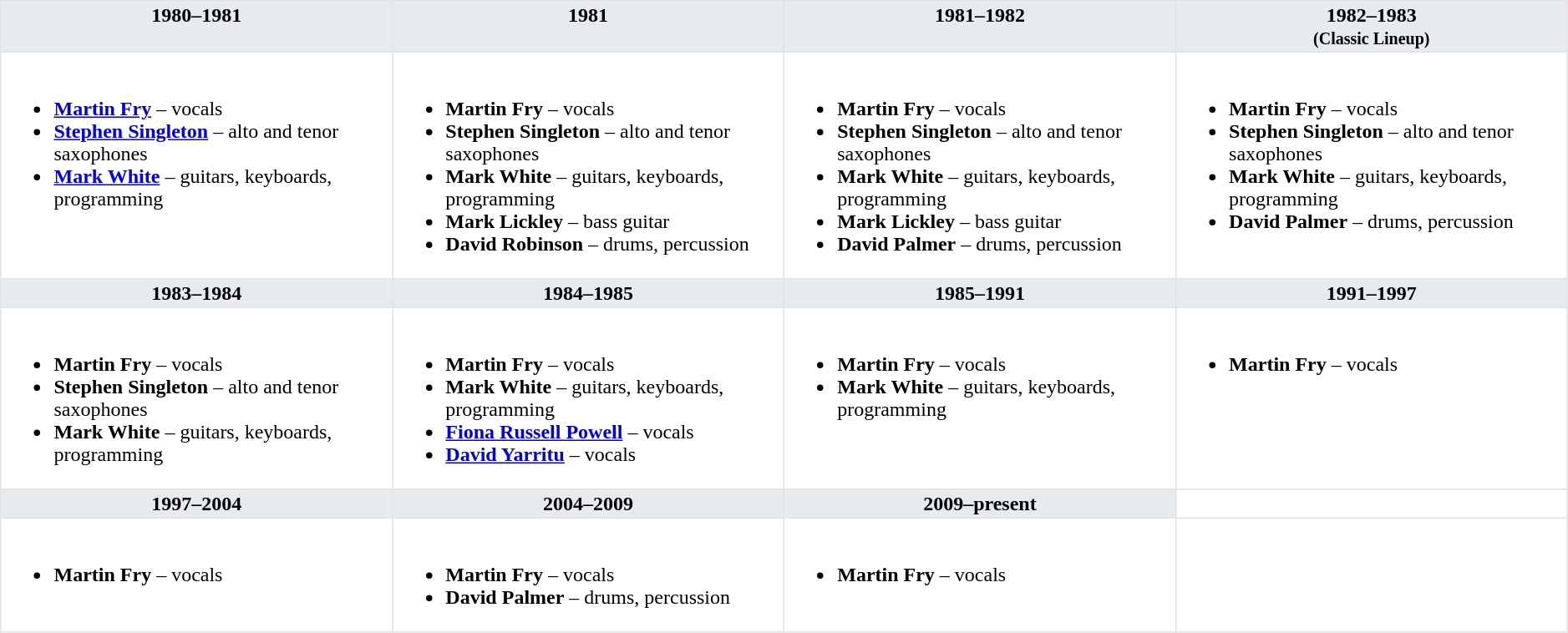<table class="toccolours" border=1 cellpadding=2 cellspacing=0 style="float: width: 375px; margin: 0 0 1em 1em; border-collapse: collapse; border: 1px solid #E2E2E2;" width=99%>
<tr>
<th bgcolor="#E7EBEE" valign=top width=25%>1980–1981</th>
<th bgcolor="#E7EBEE" valign=top width=25%>1981</th>
<th bgcolor="#E7EBEE" valign=top width=25%>1981–1982</th>
<th bgcolor="#E7EBEE" valign=top width=25%>1982–1983<br><small>(Classic Lineup)</small></th>
</tr>
<tr>
<td valign=top><br><ul><li><strong><a href='#'>Martin Fry</a></strong> – vocals</li><li><strong><a href='#'>Stephen Singleton</a></strong> – alto and tenor saxophones</li><li><strong><a href='#'>Mark White</a></strong> – guitars, keyboards, programming</li></ul></td>
<td valign=top><br><ul><li><strong>Martin Fry</strong> – vocals</li><li><strong>Stephen Singleton</strong> – alto and tenor saxophones</li><li><strong>Mark White</strong> – guitars, keyboards, programming</li><li><strong>Mark Lickley</strong> – bass guitar</li><li><strong>David Robinson</strong> – drums, percussion</li></ul></td>
<td valign=top><br><ul><li><strong>Martin Fry</strong> – vocals</li><li><strong>Stephen Singleton</strong> – alto and tenor saxophones</li><li><strong>Mark White</strong> – guitars, keyboards, programming</li><li><strong>Mark Lickley</strong> – bass guitar</li><li><strong>David Palmer</strong> – drums, percussion</li></ul></td>
<td valign=top><br><ul><li><strong>Martin Fry</strong> – vocals</li><li><strong>Stephen Singleton</strong> – alto and tenor saxophones</li><li><strong>Mark White</strong> – guitars, keyboards, programming</li><li><strong>David Palmer</strong> – drums, percussion</li></ul></td>
</tr>
<tr>
<th bgcolor="#E7EBEE" valign=top width=25%>1983–1984</th>
<th bgcolor="#E7EBEE" valign=top width=25%>1984–1985</th>
<th bgcolor="#E7EBEE" valign=top width=25%>1985–1991</th>
<th bgcolor="#E7EBEE" valign=top width=25%>1991–1997</th>
</tr>
<tr>
<td valign=top><br><ul><li><strong>Martin Fry</strong> – vocals</li><li><strong>Stephen Singleton</strong> – alto and tenor saxophones</li><li><strong>Mark White</strong> – guitars, keyboards, programming</li></ul></td>
<td valign=top><br><ul><li><strong>Martin Fry</strong> – vocals</li><li><strong>Mark White</strong> – guitars, keyboards, programming</li><li><strong><a href='#'>Fiona Russell Powell</a></strong> – vocals</li><li><strong><a href='#'>David Yarritu</a></strong> – vocals</li></ul></td>
<td valign=top><br><ul><li><strong>Martin Fry</strong> – vocals</li><li><strong>Mark White</strong> – guitars, keyboards, programming</li></ul></td>
<td valign=top><br><ul><li><strong>Martin Fry</strong> – vocals</li></ul></td>
</tr>
<tr>
<th bgcolor="#E7EBEE" valign=top width=25%>1997–2004</th>
<th bgcolor="#E7EBEE" valign=top width=25%>2004–2009</th>
<th bgcolor="#E7EBEE" valign=top width=25%>2009–present</th>
<td></td>
</tr>
<tr>
<td valign=top><br><ul><li><strong>Martin Fry</strong> – vocals</li></ul></td>
<td valign=top><br><ul><li><strong>Martin Fry</strong> – vocals</li><li><strong>David Palmer</strong> – drums, percussion</li></ul></td>
<td valign=top><br><ul><li><strong>Martin Fry</strong> – vocals</li></ul></td>
<td valign=top></td>
</tr>
</table>
